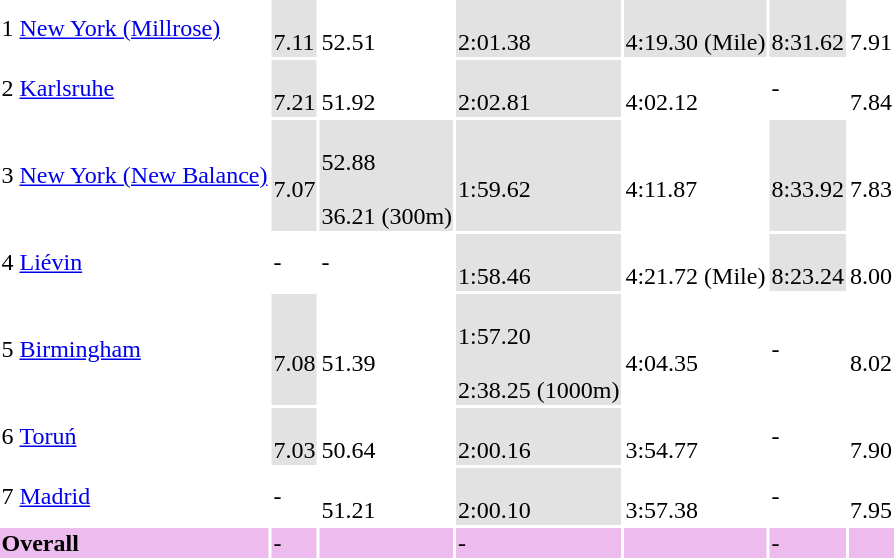<table>
<tr>
<td>1</td>
<td align=left><a href='#'>New York (Millrose)</a></td>
<td bgcolor=#e2e2e2> <br>7.11</td>
<td> <br>52.51</td>
<td bgcolor=#e2e2e2> <br>2:01.38</td>
<td bgcolor=#e2e2e2> <br>4:19.30 (Mile)</td>
<td bgcolor=#e2e2e2> <br>8:31.62</td>
<td> <br>7.91</td>
</tr>
<tr>
<td>2</td>
<td align=left><a href='#'>Karlsruhe</a></td>
<td bgcolor=#e2e2e2> <br>7.21</td>
<td> <br>51.92</td>
<td bgcolor=#e2e2e2> <br>2:02.81</td>
<td> <br>4:02.12</td>
<td> -</td>
<td> <br>7.84</td>
</tr>
<tr>
<td>3</td>
<td align=left><a href='#'>New York (New Balance)</a></td>
<td bgcolor=#e2e2e2> <br>7.07</td>
<td bgcolor=#e2e2e2> <br>52.88<br><br>36.21 (300m)</td>
<td bgcolor=#e2e2e2> <br>1:59.62</td>
<td> <br>4:11.87</td>
<td bgcolor=#e2e2e2> <br>8:33.92</td>
<td> <br>7.83</td>
</tr>
<tr>
<td>4</td>
<td align=left><a href='#'>Liévin</a></td>
<td> -</td>
<td> -</td>
<td bgcolor=#e2e2e2> <br>1:58.46</td>
<td> <br>4:21.72 (Mile)</td>
<td bgcolor=#e2e2e2> <br>8:23.24</td>
<td> <br>8.00</td>
</tr>
<tr>
<td>5</td>
<td align=left><a href='#'>Birmingham</a></td>
<td bgcolor=#e2e2e2> <br>7.08</td>
<td> <br>51.39</td>
<td bgcolor=#e2e2e2> <br>1:57.20<br><br>2:38.25 (1000m)</td>
<td> <br>4:04.35</td>
<td> -</td>
<td> <br>8.02</td>
</tr>
<tr>
<td>6</td>
<td align=left><a href='#'>Toruń</a></td>
<td bgcolor=#e2e2e2>  <br>7.03</td>
<td>  <br>50.64</td>
<td bgcolor=#e2e2e2> <br>2:00.16</td>
<td> <br>3:54.77</td>
<td> -</td>
<td> <br>7.90</td>
</tr>
<tr>
<td>7</td>
<td align=left><a href='#'>Madrid</a></td>
<td> -</td>
<td> <br>51.21</td>
<td bgcolor=#e2e2e2> <br>2:00.10</td>
<td> <br>3:57.38</td>
<td> -</td>
<td> <br>7.95</td>
</tr>
<tr bgcolor=#eebbee>
<td colspan="2"><strong>Overall</strong></td>
<td>  -</td>
<td> </td>
<td> -</td>
<td> </td>
<td> -</td>
<td> </td>
</tr>
</table>
